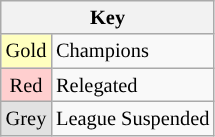<table class="wikitable" style="font-size:85%">
<tr>
<th colspan=2>Key</th>
</tr>
<tr>
<td bgcolor="#ffffbf" style="text-align: center;">Gold</td>
<td>Champions</td>
</tr>
<tr>
<td bgcolor="#ffcfcf" style="text-align: center;">Red</td>
<td>Relegated</td>
</tr>
<tr>
<td bgcolor="#e2e2e2" style="text-align: center;">Grey</td>
<td>League Suspended</td>
</tr>
</table>
